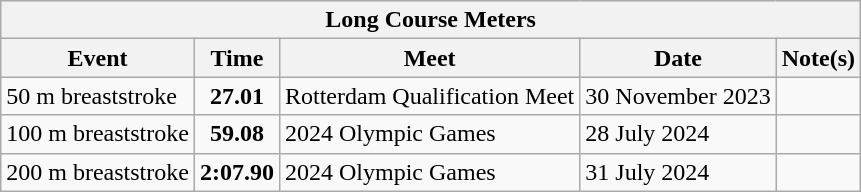<table class="wikitable">
<tr style="background:#eee;">
<th colspan="5">Long Course Meters</th>
</tr>
<tr style="background:#eee;">
<th>Event</th>
<th>Time</th>
<th>Meet</th>
<th>Date</th>
<th>Note(s)</th>
</tr>
<tr>
<td>50 m breaststroke</td>
<td style="text-align:center;"><strong>27.01</strong></td>
<td>Rotterdam Qualification Meet</td>
<td>30 November 2023</td>
<td></td>
</tr>
<tr>
<td>100 m breaststroke</td>
<td style="text-align:center;"><strong>59.08</strong></td>
<td>2024 Olympic Games</td>
<td>28 July 2024</td>
<td></td>
</tr>
<tr>
<td>200 m breaststroke</td>
<td style="text-align:center;"><strong>2:07.90</strong></td>
<td>2024 Olympic Games</td>
<td>31 July 2024</td>
<td></td>
</tr>
</table>
